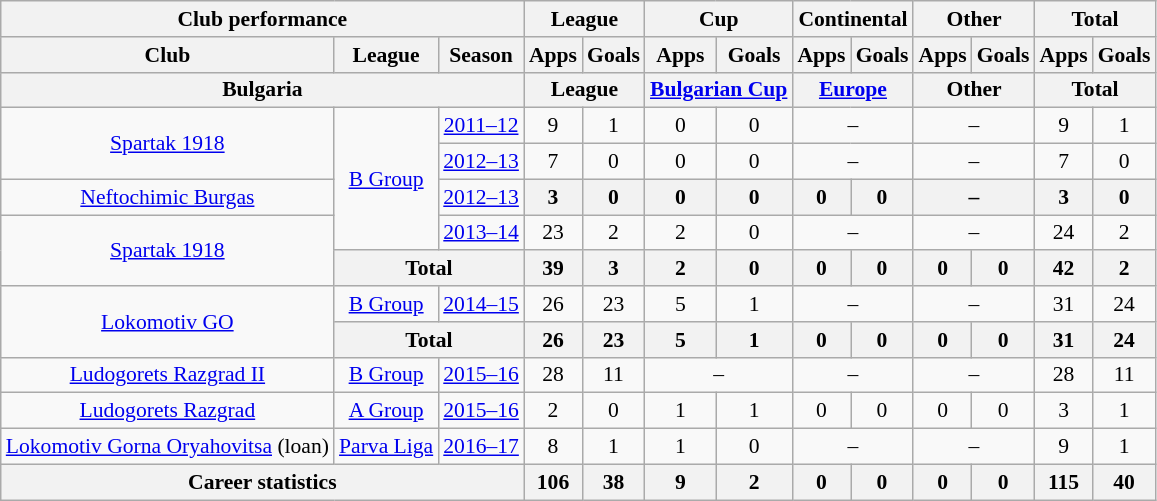<table class="wikitable" style="font-size:90%; text-align: center">
<tr>
<th Colspan="3">Club performance</th>
<th Colspan="2">League</th>
<th Colspan="2">Cup</th>
<th Colspan="2">Continental</th>
<th Colspan="2">Other</th>
<th Colspan="3">Total</th>
</tr>
<tr>
<th>Club</th>
<th>League</th>
<th>Season</th>
<th>Apps</th>
<th>Goals</th>
<th>Apps</th>
<th>Goals</th>
<th>Apps</th>
<th>Goals</th>
<th>Apps</th>
<th>Goals</th>
<th>Apps</th>
<th>Goals</th>
</tr>
<tr>
<th Colspan="3">Bulgaria</th>
<th Colspan="2">League</th>
<th Colspan="2"><a href='#'>Bulgarian Cup</a></th>
<th Colspan="2"><a href='#'>Europe</a></th>
<th Colspan="2">Other</th>
<th Colspan="2">Total</th>
</tr>
<tr>
<td rowspan="2" valign="center"><a href='#'>Spartak 1918</a></td>
<td rowspan="4"><a href='#'>B Group</a></td>
<td><a href='#'>2011–12</a></td>
<td>9</td>
<td>1</td>
<td>0</td>
<td>0</td>
<td colspan="2">–</td>
<td colspan="2">–</td>
<td>9</td>
<td>1</td>
</tr>
<tr>
<td><a href='#'>2012–13</a></td>
<td>7</td>
<td>0</td>
<td>0</td>
<td>0</td>
<td colspan="2">–</td>
<td colspan="2">–</td>
<td>7</td>
<td>0</td>
</tr>
<tr>
<td rowspan="1" valign="center"><a href='#'>Neftochimic Burgas</a></td>
<td><a href='#'>2012–13</a></td>
<th>3</th>
<th>0</th>
<th>0</th>
<th>0</th>
<th>0</th>
<th>0</th>
<th colspan="2">–</th>
<th>3</th>
<th>0</th>
</tr>
<tr>
<td rowspan="2" valign="center"><a href='#'>Spartak 1918</a></td>
<td><a href='#'>2013–14</a></td>
<td>23</td>
<td>2</td>
<td>2</td>
<td>0</td>
<td colspan="2">–</td>
<td colspan="2">–</td>
<td>24</td>
<td>2</td>
</tr>
<tr>
<th colspan=2>Total</th>
<th>39</th>
<th>3</th>
<th>2</th>
<th>0</th>
<th>0</th>
<th>0</th>
<th>0</th>
<th>0</th>
<th>42</th>
<th>2</th>
</tr>
<tr>
<td rowspan="2" valign="center"><a href='#'>Lokomotiv GO</a></td>
<td rowspan="1"><a href='#'>B Group</a></td>
<td><a href='#'>2014–15</a></td>
<td>26</td>
<td>23</td>
<td>5</td>
<td>1</td>
<td colspan="2">–</td>
<td colspan="2">–</td>
<td>31</td>
<td>24</td>
</tr>
<tr>
<th colspan=2>Total</th>
<th>26</th>
<th>23</th>
<th>5</th>
<th>1</th>
<th>0</th>
<th>0</th>
<th>0</th>
<th>0</th>
<th>31</th>
<th>24</th>
</tr>
<tr>
<td rowspan="1" valign="center"><a href='#'>Ludogorets Razgrad II</a></td>
<td rowspan="1"><a href='#'>B Group</a></td>
<td><a href='#'>2015–16</a></td>
<td>28</td>
<td>11</td>
<td colspan="2">–</td>
<td colspan="2">–</td>
<td colspan="2">–</td>
<td>28</td>
<td>11</td>
</tr>
<tr>
<td rowspan="1" valign="center"><a href='#'>Ludogorets Razgrad</a></td>
<td rowspan="1"><a href='#'>A Group</a></td>
<td><a href='#'>2015–16</a></td>
<td>2</td>
<td>0</td>
<td>1</td>
<td>1</td>
<td>0</td>
<td>0</td>
<td>0</td>
<td>0</td>
<td>3</td>
<td>1</td>
</tr>
<tr>
<td rowspan=1><a href='#'>Lokomotiv Gorna Oryahovitsa</a> (loan)</td>
<td rowspan=1><a href='#'>Parva Liga</a></td>
<td><a href='#'>2016–17</a></td>
<td>8</td>
<td>1</td>
<td>1</td>
<td>0</td>
<td colspan="2">–</td>
<td colspan="2">–</td>
<td>9</td>
<td>1</td>
</tr>
<tr>
<th colspan="3">Career statistics</th>
<th>106</th>
<th>38</th>
<th>9</th>
<th>2</th>
<th>0</th>
<th>0</th>
<th>0</th>
<th>0</th>
<th>115</th>
<th>40</th>
</tr>
</table>
